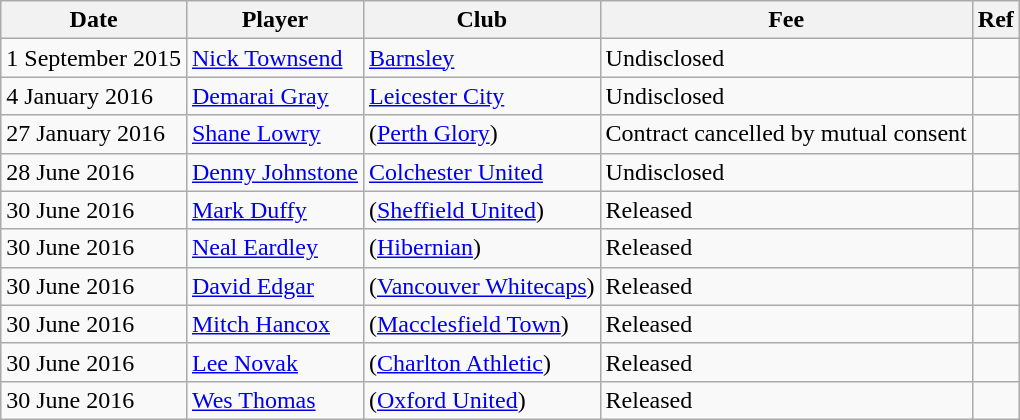<table class="wikitable" style="text-align: left">
<tr>
<th>Date</th>
<th>Player</th>
<th>Club</th>
<th>Fee</th>
<th>Ref</th>
</tr>
<tr>
<td>1 September 2015</td>
<td><a href='#'>Nick Townsend</a></td>
<td><a href='#'>Barnsley</a></td>
<td>Undisclosed</td>
<td style=text-align:center></td>
</tr>
<tr>
<td>4 January 2016</td>
<td><a href='#'>Demarai Gray</a></td>
<td><a href='#'>Leicester City</a></td>
<td>Undisclosed</td>
<td style=text-align:center></td>
</tr>
<tr>
<td>27 January 2016</td>
<td><a href='#'>Shane Lowry</a></td>
<td>(<a href='#'>Perth Glory</a>)</td>
<td>Contract cancelled by mutual consent</td>
<td style=text-align:center></td>
</tr>
<tr>
<td>28 June 2016</td>
<td><a href='#'>Denny Johnstone</a></td>
<td><a href='#'>Colchester United</a></td>
<td>Undisclosed</td>
<td style=text-align:center></td>
</tr>
<tr>
<td>30 June 2016</td>
<td><a href='#'>Mark Duffy</a></td>
<td>(<a href='#'>Sheffield United</a>)</td>
<td>Released</td>
<td style=text-align:center></td>
</tr>
<tr>
<td>30 June 2016</td>
<td><a href='#'>Neal Eardley</a></td>
<td>(<a href='#'>Hibernian</a>)</td>
<td>Released</td>
<td style=text-align:center></td>
</tr>
<tr>
<td>30 June 2016</td>
<td><a href='#'>David Edgar</a></td>
<td>(<a href='#'>Vancouver Whitecaps</a>)</td>
<td>Released</td>
<td style=text-align:center></td>
</tr>
<tr>
<td>30 June 2016</td>
<td><a href='#'>Mitch Hancox</a></td>
<td>(<a href='#'>Macclesfield Town</a>)</td>
<td>Released</td>
<td style=text-align:center></td>
</tr>
<tr>
<td>30 June 2016</td>
<td><a href='#'>Lee Novak</a></td>
<td>(<a href='#'>Charlton Athletic</a>)</td>
<td>Released</td>
<td style=text-align:center></td>
</tr>
<tr>
<td>30 June 2016</td>
<td><a href='#'>Wes Thomas</a></td>
<td>(<a href='#'>Oxford United</a>)</td>
<td>Released</td>
<td style=text-align:center></td>
</tr>
</table>
